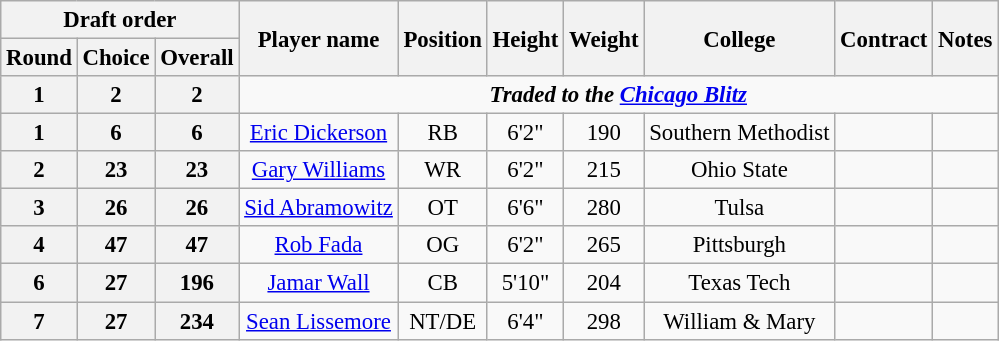<table class="wikitable" style="font-size: 95%;">
<tr>
<th colspan="3">Draft order</th>
<th rowspan="2">Player name</th>
<th rowspan="2">Position</th>
<th rowspan="2">Height</th>
<th rowspan="2">Weight</th>
<th rowspan="2">College</th>
<th rowspan="2">Contract</th>
<th rowspan="2">Notes</th>
</tr>
<tr>
<th>Round</th>
<th>Choice</th>
<th>Overall</th>
</tr>
<tr style="text-align:center;">
<th><strong>1</strong></th>
<th><strong>2</strong></th>
<th><strong>2</strong></th>
<td colspan="7"><strong><em>Traded to the <a href='#'>Chicago Blitz</a></em></strong></td>
</tr>
<tr style="text-align:center;">
<th><strong>1</strong></th>
<th><strong>6</strong></th>
<th><strong>6</strong></th>
<td><a href='#'>Eric Dickerson</a></td>
<td>RB</td>
<td>6'2"</td>
<td>190</td>
<td>Southern Methodist</td>
<td></td>
<td></td>
</tr>
<tr style="text-align:center;">
<th><strong>2</strong></th>
<th><strong>23</strong></th>
<th><strong>23</strong></th>
<td><a href='#'>Gary Williams</a></td>
<td>WR</td>
<td>6'2"</td>
<td>215</td>
<td>Ohio State</td>
<td></td>
<td></td>
</tr>
<tr style="text-align:center;">
<th><strong>3</strong></th>
<th><strong>26</strong></th>
<th><strong>26</strong></th>
<td><a href='#'>Sid Abramowitz</a></td>
<td>OT</td>
<td>6'6"</td>
<td>280</td>
<td>Tulsa</td>
<td></td>
<td></td>
</tr>
<tr style="text-align:center;">
<th><strong>4</strong></th>
<th><strong>47</strong></th>
<th><strong>47</strong></th>
<td><a href='#'>Rob Fada</a></td>
<td>OG</td>
<td>6'2"</td>
<td>265</td>
<td>Pittsburgh</td>
<td></td>
<td></td>
</tr>
<tr style="text-align:center;">
<th><strong>6</strong></th>
<th><strong>27</strong></th>
<th><strong>196</strong></th>
<td><a href='#'>Jamar Wall</a></td>
<td>CB</td>
<td>5'10"</td>
<td>204</td>
<td>Texas Tech</td>
<td></td>
<td></td>
</tr>
<tr style="text-align:center;">
<th><strong>7</strong></th>
<th><strong>27</strong></th>
<th><strong>234</strong></th>
<td><a href='#'>Sean Lissemore</a></td>
<td>NT/DE</td>
<td>6'4"</td>
<td>298</td>
<td>William & Mary</td>
<td></td>
<td></td>
</tr>
</table>
